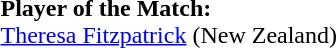<table style="width:100%">
<tr>
<td><br><strong>Player of the Match:</strong>
<br><a href='#'>Theresa Fitzpatrick</a> (New Zealand)</td>
</tr>
</table>
